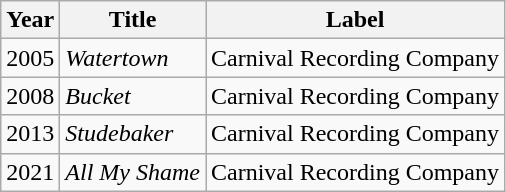<table class="wikitable">
<tr>
<th>Year</th>
<th>Title</th>
<th>Label</th>
</tr>
<tr>
<td>2005</td>
<td><em>Watertown</em></td>
<td>Carnival Recording Company</td>
</tr>
<tr>
<td>2008</td>
<td><em>Bucket</em></td>
<td>Carnival Recording Company</td>
</tr>
<tr>
<td>2013</td>
<td><em>Studebaker</em></td>
<td>Carnival Recording Company</td>
</tr>
<tr>
<td>2021</td>
<td><em>All My Shame</em></td>
<td>Carnival Recording Company</td>
</tr>
</table>
